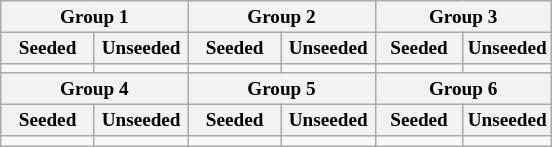<table class="wikitable" style="font-size:80%">
<tr>
<th colspan="2">Group 1</th>
<th colspan="2">Group 2</th>
<th colspan="2">Group 3</th>
</tr>
<tr>
<th width=17%>Seeded</th>
<th width=17%>Unseeded</th>
<th width=17%>Seeded</th>
<th width=17%>Unseeded</th>
<th width=16%>Seeded</th>
<th width=16%>Unseeded</th>
</tr>
<tr>
<td valign=top></td>
<td valign=top></td>
<td valign=top></td>
<td valign=top></td>
<td valign=top></td>
<td valign=top></td>
</tr>
<tr>
<th colspan="2">Group 4</th>
<th colspan="2">Group 5</th>
<th colspan="2">Group 6</th>
</tr>
<tr>
<th width=17%>Seeded</th>
<th width=17%>Unseeded</th>
<th width=17%>Seeded</th>
<th width=17%>Unseeded</th>
<th width=16%>Seeded</th>
<th width=16%>Unseeded</th>
</tr>
<tr>
<td valign=top></td>
<td valign=top></td>
<td valign=top></td>
<td valign=top></td>
<td valign=top></td>
<td valign=top></td>
</tr>
</table>
